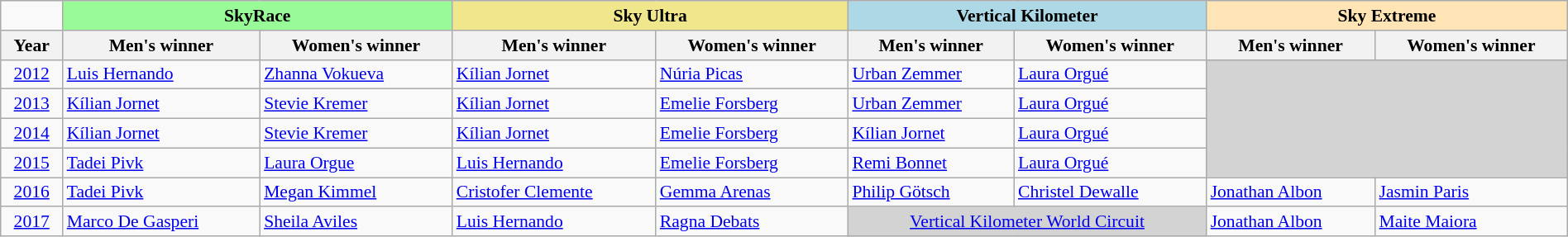<table class="wikitable" style="width:100%; font-size:90%; text-align:left;">
<tr>
<td></td>
<td align=center colspan=2 bgcolor=palegreen><strong>SkyRace</strong></td>
<td align=center colspan=2 bgcolor=khaki><strong>Sky Ultra</strong></td>
<td align=center colspan=2 bgcolor=lightblue><strong>Vertical Kilometer</strong></td>
<td align=center colspan=2 bgcolor=Moccasin><strong>Sky Extreme</strong></td>
</tr>
<tr>
<th>Year</th>
<th>Men's winner</th>
<th>Women's winner</th>
<th>Men's winner</th>
<th>Women's winner</th>
<th>Men's winner</th>
<th>Women's winner</th>
<th>Men's winner</th>
<th>Women's winner</th>
</tr>
<tr>
<td align=center><a href='#'>2012</a></td>
<td> <a href='#'>Luis Hernando</a></td>
<td> <a href='#'>Zhanna Vokueva</a></td>
<td> <a href='#'>Kílian Jornet</a></td>
<td> <a href='#'>Núria Picas</a></td>
<td> <a href='#'>Urban Zemmer</a></td>
<td> <a href='#'>Laura Orgué</a></td>
<td colspan=2 rowspan=4 bgcolor=lightgrey></td>
</tr>
<tr>
<td align=center><a href='#'>2013</a></td>
<td> <a href='#'>Kílian Jornet</a></td>
<td> <a href='#'>Stevie Kremer</a></td>
<td> <a href='#'>Kílian Jornet</a></td>
<td> <a href='#'>Emelie Forsberg</a></td>
<td> <a href='#'>Urban Zemmer</a></td>
<td> <a href='#'>Laura Orgué</a></td>
</tr>
<tr>
<td align=center><a href='#'>2014</a></td>
<td> <a href='#'>Kílian Jornet</a></td>
<td> <a href='#'>Stevie Kremer</a></td>
<td> <a href='#'>Kílian Jornet</a></td>
<td> <a href='#'>Emelie Forsberg</a></td>
<td> <a href='#'>Kílian Jornet</a></td>
<td> <a href='#'>Laura Orgué</a></td>
</tr>
<tr>
<td align=center><a href='#'>2015</a></td>
<td> <a href='#'>Tadei Pivk</a></td>
<td> <a href='#'>Laura Orgue</a></td>
<td> <a href='#'>Luis Hernando</a></td>
<td> <a href='#'>Emelie Forsberg</a></td>
<td> <a href='#'>Remi Bonnet</a></td>
<td> <a href='#'>Laura Orgué</a></td>
</tr>
<tr>
<td align=center><a href='#'>2016</a></td>
<td> <a href='#'>Tadei Pivk</a></td>
<td> <a href='#'>Megan Kimmel</a></td>
<td> <a href='#'>Cristofer Clemente</a></td>
<td> <a href='#'>Gemma Arenas</a></td>
<td> <a href='#'>Philip Götsch</a></td>
<td> <a href='#'>Christel Dewalle</a></td>
<td> <a href='#'>Jonathan Albon</a></td>
<td> <a href='#'>Jasmin Paris</a></td>
</tr>
<tr>
<td align=center><a href='#'>2017</a></td>
<td> <a href='#'>Marco De Gasperi</a></td>
<td> <a href='#'>Sheila Aviles</a></td>
<td> <a href='#'>Luis Hernando</a></td>
<td> <a href='#'>Ragna Debats</a></td>
<td colspan=2 align=center bgcolor=lightgrey><a href='#'>Vertical Kilometer World Circuit</a></td>
<td> <a href='#'>Jonathan Albon</a></td>
<td> <a href='#'>Maite Maiora</a></td>
</tr>
</table>
